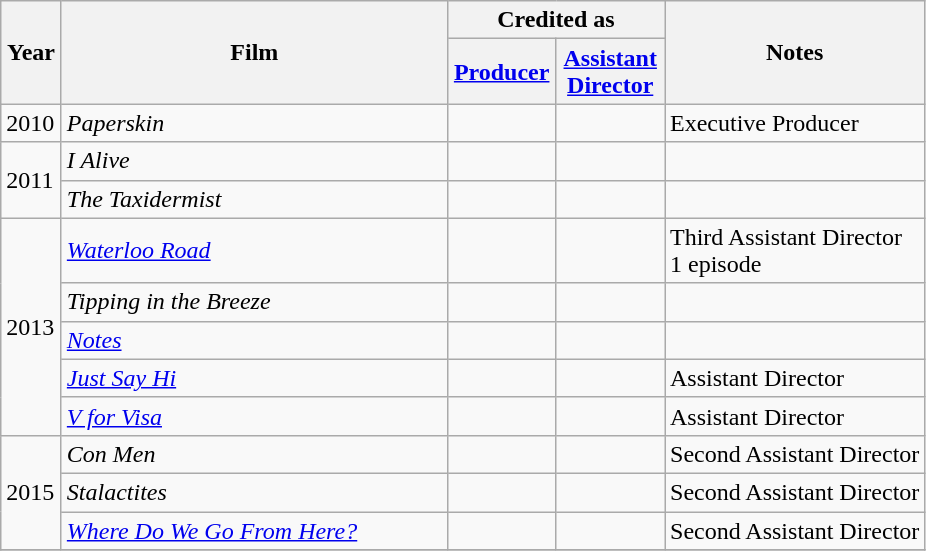<table class="wikitable sortable" style="margin-right: 0;">
<tr>
<th rowspan="2" style="width:33px;">Year</th>
<th rowspan="2" style="width:250px;">Film</th>
<th colspan="2">Credited as</th>
<th rowspan="2">Notes</th>
</tr>
<tr>
<th style="width:65px;"><a href='#'>Producer</a></th>
<th style="width:65px;"><a href='#'>Assistant Director</a></th>
</tr>
<tr>
<td>2010</td>
<td style="text-align:left"><em>Paperskin</em></td>
<td></td>
<td></td>
<td>Executive Producer</td>
</tr>
<tr>
<td rowspan="2">2011</td>
<td style="text-align:left"><em>I Alive</em></td>
<td></td>
<td></td>
<td></td>
</tr>
<tr>
<td style="text-align:left"><em>The Taxidermist</em></td>
<td></td>
<td></td>
<td></td>
</tr>
<tr>
<td rowspan="5">2013</td>
<td style="text-align:left"><em><a href='#'>Waterloo Road</a></em></td>
<td></td>
<td></td>
<td>Third Assistant Director<br>1 episode</td>
</tr>
<tr>
<td style="text-align:left"><em>Tipping in the Breeze</em></td>
<td></td>
<td></td>
<td></td>
</tr>
<tr>
<td style="text-align:left"><em><a href='#'>Notes</a></em></td>
<td></td>
<td></td>
<td></td>
</tr>
<tr>
<td style="text-align:left"><em><a href='#'>Just Say Hi</a></em></td>
<td></td>
<td></td>
<td>Assistant Director</td>
</tr>
<tr>
<td style="text-align:left"><em><a href='#'>V for Visa</a></em></td>
<td></td>
<td></td>
<td>Assistant Director</td>
</tr>
<tr>
<td rowspan="3">2015</td>
<td style="text-align:left"><em>Con Men</em></td>
<td></td>
<td></td>
<td>Second Assistant Director</td>
</tr>
<tr>
<td style="text-align:left"><em>Stalactites</em></td>
<td></td>
<td></td>
<td>Second Assistant Director</td>
</tr>
<tr>
<td style="text-align:left"><em><a href='#'>Where Do We Go From Here?</a></em></td>
<td></td>
<td></td>
<td>Second Assistant Director</td>
</tr>
<tr>
</tr>
</table>
